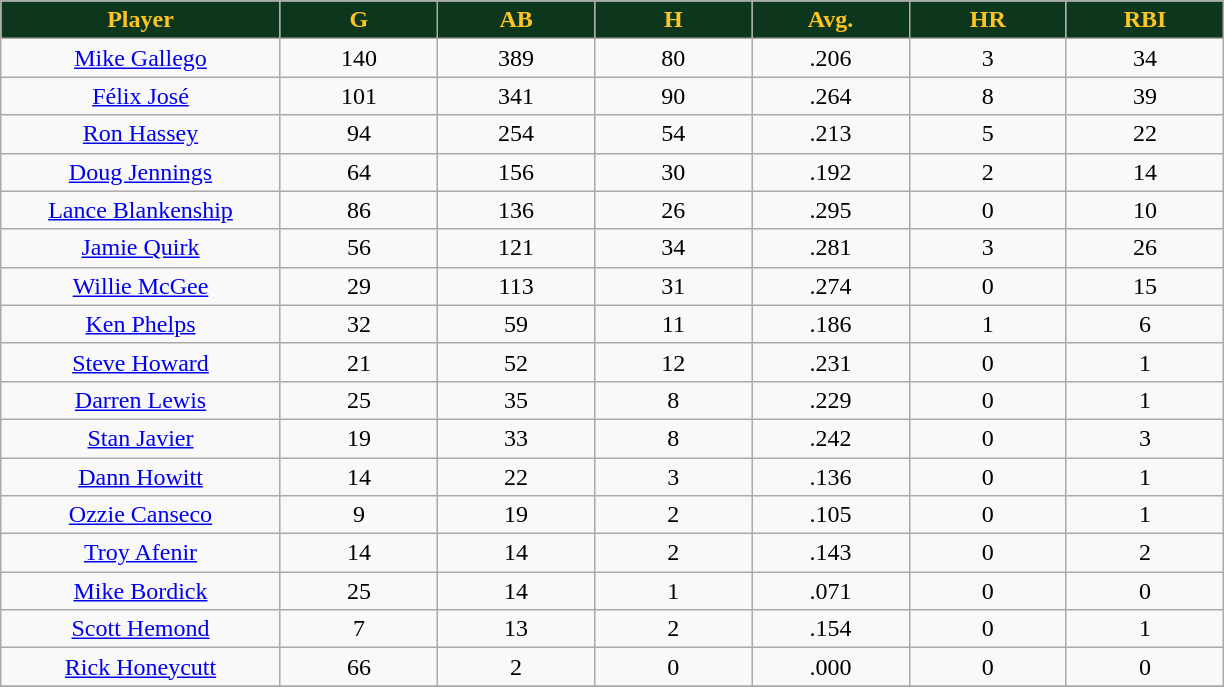<table class="wikitable sortable">
<tr>
<th style="background:#0C371D;color:#ffc322;" width="16%">Player</th>
<th style="background:#0C371D;color:#ffc322;" width="9%">G</th>
<th style="background:#0C371D;color:#ffc322;" width="9%">AB</th>
<th style="background:#0C371D;color:#ffc322;" width="9%">H</th>
<th style="background:#0C371D;color:#ffc322;" width="9%">Avg.</th>
<th style="background:#0C371D;color:#ffc322;" width="9%">HR</th>
<th style="background:#0C371D;color:#ffc322;" width="9%">RBI</th>
</tr>
<tr align="center">
<td><a href='#'>Mike Gallego</a></td>
<td>140</td>
<td>389</td>
<td>80</td>
<td>.206</td>
<td>3</td>
<td>34</td>
</tr>
<tr align=center>
<td><a href='#'>Félix José</a></td>
<td>101</td>
<td>341</td>
<td>90</td>
<td>.264</td>
<td>8</td>
<td>39</td>
</tr>
<tr align=center>
<td><a href='#'>Ron Hassey</a></td>
<td>94</td>
<td>254</td>
<td>54</td>
<td>.213</td>
<td>5</td>
<td>22</td>
</tr>
<tr align=center>
<td><a href='#'>Doug Jennings</a></td>
<td>64</td>
<td>156</td>
<td>30</td>
<td>.192</td>
<td>2</td>
<td>14</td>
</tr>
<tr align=center>
<td><a href='#'>Lance Blankenship</a></td>
<td>86</td>
<td>136</td>
<td>26</td>
<td>.295</td>
<td>0</td>
<td>10</td>
</tr>
<tr align=center>
<td><a href='#'>Jamie Quirk</a></td>
<td>56</td>
<td>121</td>
<td>34</td>
<td>.281</td>
<td>3</td>
<td>26</td>
</tr>
<tr align=center>
<td><a href='#'>Willie McGee</a></td>
<td>29</td>
<td>113</td>
<td>31</td>
<td>.274</td>
<td>0</td>
<td>15</td>
</tr>
<tr align=center>
<td><a href='#'>Ken Phelps</a></td>
<td>32</td>
<td>59</td>
<td>11</td>
<td>.186</td>
<td>1</td>
<td>6</td>
</tr>
<tr align=center>
<td><a href='#'>Steve Howard</a></td>
<td>21</td>
<td>52</td>
<td>12</td>
<td>.231</td>
<td>0</td>
<td>1</td>
</tr>
<tr align=center>
<td><a href='#'>Darren Lewis</a></td>
<td>25</td>
<td>35</td>
<td>8</td>
<td>.229</td>
<td>0</td>
<td>1</td>
</tr>
<tr align=center>
<td><a href='#'>Stan Javier</a></td>
<td>19</td>
<td>33</td>
<td>8</td>
<td>.242</td>
<td>0</td>
<td>3</td>
</tr>
<tr align=center>
<td><a href='#'>Dann Howitt</a></td>
<td>14</td>
<td>22</td>
<td>3</td>
<td>.136</td>
<td>0</td>
<td>1</td>
</tr>
<tr align=center>
<td><a href='#'>Ozzie Canseco</a></td>
<td>9</td>
<td>19</td>
<td>2</td>
<td>.105</td>
<td>0</td>
<td>1</td>
</tr>
<tr align=center>
<td><a href='#'>Troy Afenir</a></td>
<td>14</td>
<td>14</td>
<td>2</td>
<td>.143</td>
<td>0</td>
<td>2</td>
</tr>
<tr align="center">
<td><a href='#'>Mike Bordick</a></td>
<td>25</td>
<td>14</td>
<td>1</td>
<td>.071</td>
<td>0</td>
<td>0</td>
</tr>
<tr align="center">
<td><a href='#'>Scott Hemond</a></td>
<td>7</td>
<td>13</td>
<td>2</td>
<td>.154</td>
<td>0</td>
<td>1</td>
</tr>
<tr align="center">
<td><a href='#'>Rick Honeycutt</a></td>
<td>66</td>
<td>2</td>
<td>0</td>
<td>.000</td>
<td>0</td>
<td>0</td>
</tr>
<tr align="center">
</tr>
</table>
